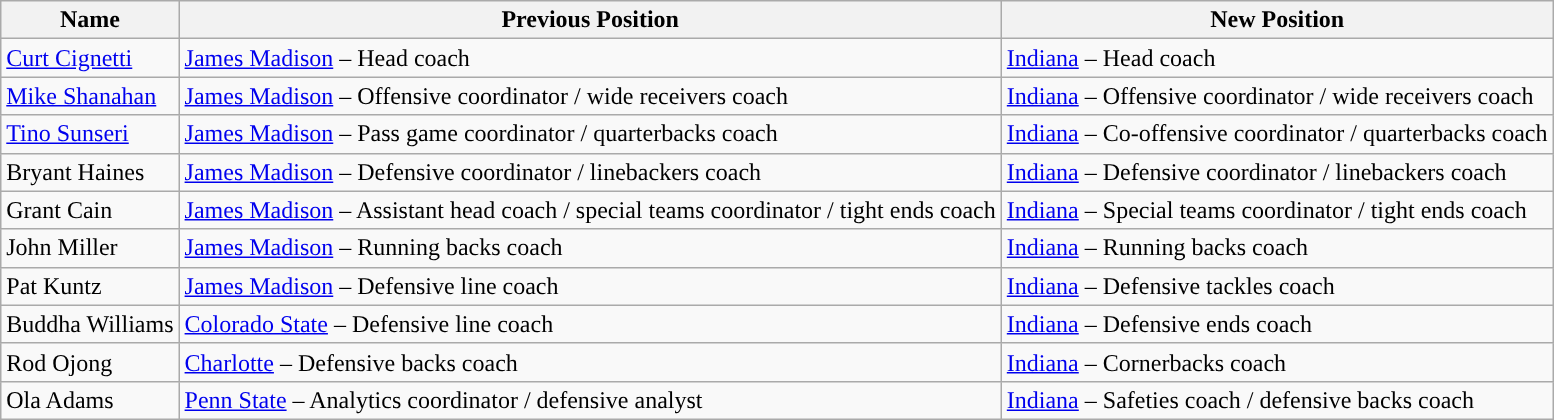<table class="wikitable sortable" style="text-align:left">
<tr>
<th>Name</th>
<th>Previous Position</th>
<th>New Position</th>
</tr>
<tr>
<td><a href='#'>Curt Cignetti</a></td>
<td><a href='#'>James Madison</a> – Head coach</td>
<td><a href='#'>Indiana</a> – Head coach</td>
</tr>
<tr>
<td><a href='#'>Mike Shanahan</a></td>
<td><a href='#'>James Madison</a> – Offensive coordinator / wide receivers coach</td>
<td><a href='#'>Indiana</a> – Offensive coordinator / wide receivers coach</td>
</tr>
<tr>
<td><a href='#'>Tino Sunseri</a></td>
<td><a href='#'>James Madison</a> – Pass game coordinator / quarterbacks coach</td>
<td><a href='#'>Indiana</a> – Co-offensive coordinator / quarterbacks coach</td>
</tr>
<tr>
<td>Bryant Haines</td>
<td><a href='#'>James Madison</a> – Defensive coordinator / linebackers coach</td>
<td><a href='#'>Indiana</a> – Defensive coordinator / linebackers coach</td>
</tr>
<tr>
<td>Grant Cain</td>
<td><a href='#'>James Madison</a> – Assistant head coach / special teams coordinator / tight ends coach</td>
<td><a href='#'>Indiana</a> – Special teams coordinator / tight ends coach</td>
</tr>
<tr>
<td>John Miller</td>
<td><a href='#'>James Madison</a> – Running backs coach</td>
<td><a href='#'>Indiana</a> – Running backs coach</td>
</tr>
<tr>
<td>Pat Kuntz</td>
<td><a href='#'>James Madison</a> – Defensive line coach</td>
<td><a href='#'>Indiana</a> – Defensive tackles coach</td>
</tr>
<tr>
<td>Buddha Williams</td>
<td><a href='#'>Colorado State</a> – Defensive line coach</td>
<td><a href='#'>Indiana</a> – Defensive ends coach</td>
</tr>
<tr>
<td>Rod Ojong</td>
<td><a href='#'>Charlotte</a> – Defensive backs coach</td>
<td><a href='#'>Indiana</a> – Cornerbacks coach</td>
</tr>
<tr>
<td>Ola Adams</td>
<td><a href='#'>Penn State</a> – Analytics coordinator / defensive analyst</td>
<td><a href='#'>Indiana</a> – Safeties coach / defensive backs coach</td>
</tr>
</table>
